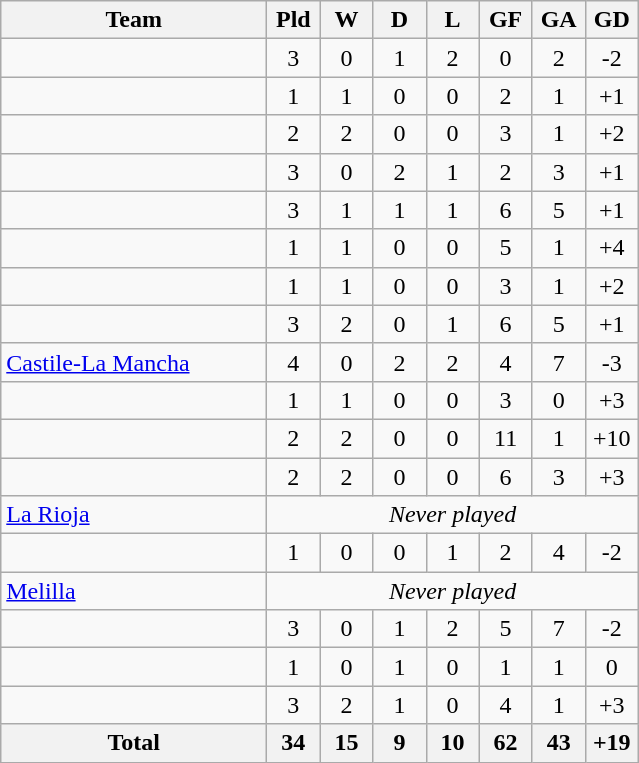<table class="wikitable sortable collapsible collapsed" style="text-align:center">
<tr>
<th style="width:170px">Team</th>
<th style="width:28px">Pld</th>
<th style="width:28px">W</th>
<th style="width:28px">D</th>
<th style="width:28px">L</th>
<th style="width:28px">GF</th>
<th style="width:28px">GA</th>
<th style="width:28px">GD</th>
</tr>
<tr>
<td align=left></td>
<td>3</td>
<td>0</td>
<td>1</td>
<td>2</td>
<td>0</td>
<td>2</td>
<td>-2</td>
</tr>
<tr>
<td align=left></td>
<td>1</td>
<td>1</td>
<td>0</td>
<td>0</td>
<td>2</td>
<td>1</td>
<td>+1</td>
</tr>
<tr>
<td align=left></td>
<td>2</td>
<td>2</td>
<td>0</td>
<td>0</td>
<td>3</td>
<td>1</td>
<td>+2</td>
</tr>
<tr>
<td align=left></td>
<td>3</td>
<td>0</td>
<td>2</td>
<td>1</td>
<td>2</td>
<td>3</td>
<td>+1</td>
</tr>
<tr>
<td align=left></td>
<td>3</td>
<td>1</td>
<td>1</td>
<td>1</td>
<td>6</td>
<td>5</td>
<td>+1</td>
</tr>
<tr>
<td align=left></td>
<td>1</td>
<td>1</td>
<td>0</td>
<td>0</td>
<td>5</td>
<td>1</td>
<td>+4</td>
</tr>
<tr>
<td align=left></td>
<td>1</td>
<td>1</td>
<td>0</td>
<td>0</td>
<td>3</td>
<td>1</td>
<td>+2</td>
</tr>
<tr>
<td align=left></td>
<td>3</td>
<td>2</td>
<td>0</td>
<td>1</td>
<td>6</td>
<td>5</td>
<td>+1</td>
</tr>
<tr>
<td align=left> <a href='#'>Castile-La Mancha</a></td>
<td>4</td>
<td>0</td>
<td>2</td>
<td>2</td>
<td>4</td>
<td>7</td>
<td>-3</td>
</tr>
<tr>
<td align=left></td>
<td>1</td>
<td>1</td>
<td>0</td>
<td>0</td>
<td>3</td>
<td>0</td>
<td>+3</td>
</tr>
<tr>
<td align=left></td>
<td>2</td>
<td>2</td>
<td>0</td>
<td>0</td>
<td>11</td>
<td>1</td>
<td>+10</td>
</tr>
<tr>
<td align=left></td>
<td>2</td>
<td>2</td>
<td>0</td>
<td>0</td>
<td>6</td>
<td>3</td>
<td>+3</td>
</tr>
<tr>
<td align=left> <a href='#'>La Rioja</a></td>
<td colspan=7><em>Never played</em></td>
</tr>
<tr>
<td align=left></td>
<td>1</td>
<td>0</td>
<td>0</td>
<td>1</td>
<td>2</td>
<td>4</td>
<td>-2</td>
</tr>
<tr>
<td align=left> <a href='#'>Melilla</a></td>
<td colspan=7><em>Never played</em></td>
</tr>
<tr>
<td align=left></td>
<td>3</td>
<td>0</td>
<td>1</td>
<td>2</td>
<td>5</td>
<td>7</td>
<td>-2</td>
</tr>
<tr>
<td align=left></td>
<td>1</td>
<td>0</td>
<td>1</td>
<td>0</td>
<td>1</td>
<td>1</td>
<td>0</td>
</tr>
<tr>
<td align=left></td>
<td>3</td>
<td>2</td>
<td>1</td>
<td>0</td>
<td>4</td>
<td>1</td>
<td>+3</td>
</tr>
<tr>
<th align=left>Total</th>
<th>34</th>
<th>15</th>
<th>9</th>
<th>10</th>
<th>62</th>
<th>43</th>
<th>+19</th>
</tr>
</table>
